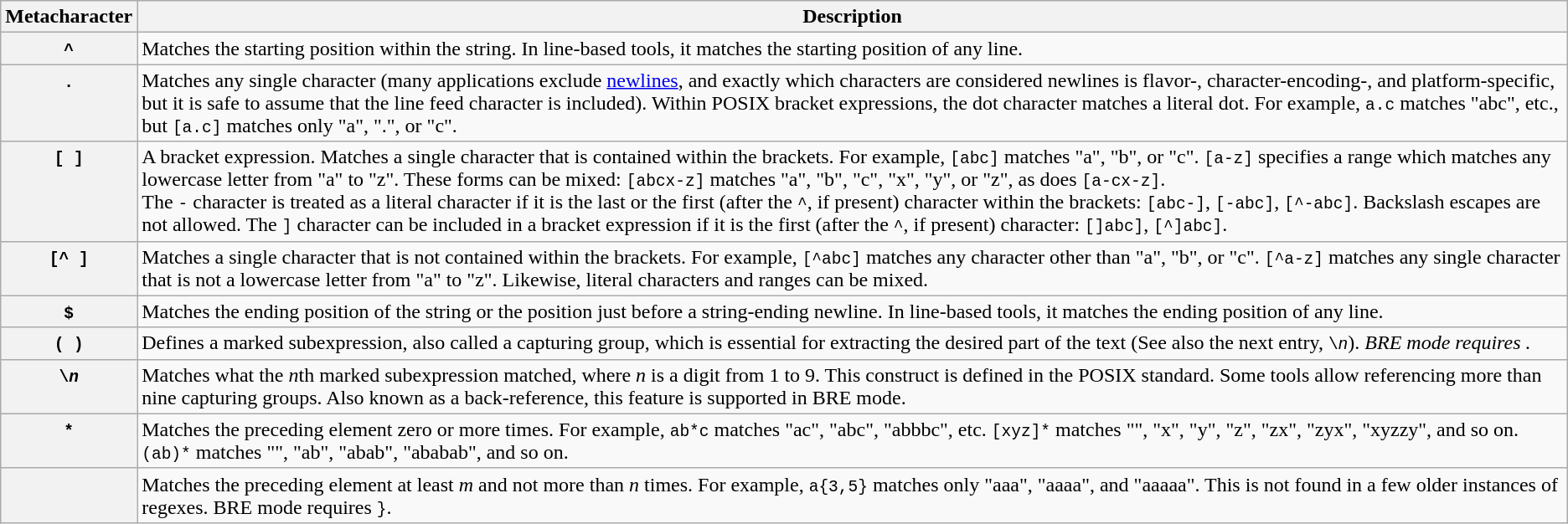<table class="wikitable">
<tr>
<th>Metacharacter</th>
<th>Description</th>
</tr>
<tr valign="top">
<th><code>^</code></th>
<td>Matches the starting position within the string. In line-based tools, it matches the starting position of any line.</td>
</tr>
<tr valign="top">
<th><code>.</code></th>
<td>Matches any single character (many applications exclude <a href='#'>newlines</a>, and exactly which characters are considered newlines is flavor-, character-encoding-, and platform-specific, but it is safe to assume that the line feed character is included). Within POSIX bracket expressions, the dot character matches a literal dot. For example, <code>a.c</code> matches "abc", etc., but <code>[a.c]</code> matches only "a", ".", or "c".</td>
</tr>
<tr valign="top">
<th><code>[ ]</code></th>
<td>A bracket expression. Matches a single character that is contained within the brackets. For example, <code>[abc]</code> matches "a", "b", or "c". <code>[a-z]</code> specifies a range which matches any lowercase letter from "a" to "z". These forms can be mixed: <code>[abcx-z]</code> matches "a", "b", "c", "x", "y", or "z", as does <code>[a-cx-z]</code>.<br>The <code>-</code> character is treated as a literal character if it is the last or the first (after the <code>^</code>, if present) character within the brackets: <code>[abc-]</code>, <code>[-abc]</code>, <code>[^-abc]</code>. Backslash escapes are not allowed. The <code>]</code> character can be included in a bracket expression if it is the first (after the <code>^</code>, if present) character: <code>[]abc]</code>, <code>[^]abc]</code>.</td>
</tr>
<tr valign="top">
<th><code>[^ ]</code></th>
<td>Matches a single character that is not contained within the brackets. For example, <code>[^abc]</code> matches any character other than "a", "b", or "c". <code>[^a-z]</code> matches any single character that is not a lowercase letter from "a" to "z". Likewise, literal characters and ranges can be mixed.</td>
</tr>
<tr valign="top">
<th><code>$</code></th>
<td>Matches the ending position of the string or the position just before a string-ending newline. In line-based tools, it matches the ending position of any line.</td>
</tr>
<tr valign="top">
<th><code>( )</code></th>
<td>Defines a marked subexpression, also called a capturing group, which is essential for extracting the desired part of the text (See also the next entry, <code>\<em>n</em></code>). <em>BRE mode requires .</em></td>
</tr>
<tr valign="top">
<th><code>\<em>n</em></code></th>
<td>Matches what the <em>n</em>th marked subexpression matched, where <em>n</em> is a digit from 1 to 9. This construct is defined in the POSIX standard. Some tools allow referencing more than nine capturing groups. Also known as a back-reference, this feature is supported in BRE mode.</td>
</tr>
<tr valign="top">
<th><code>*</code></th>
<td>Matches the preceding element zero or more times. For example, <code>ab*c</code> matches "ac", "abc", "abbbc", etc. <code>[xyz]*</code> matches "", "x", "y", "z", "zx", "zyx", "xyzzy", and so on. <code>(ab)*</code> matches "", "ab", "abab", "ababab", and so on.</td>
</tr>
<tr valign="top">
<th></th>
<td>Matches the preceding element at least <em>m</em> and not more than <em>n</em> times. For example, <code>a{3,5}</code> matches only "aaa", "aaaa", and "aaaaa". This is not found in a few older instances of regexes. BRE mode requires <code>}</code>.</td>
</tr>
</table>
